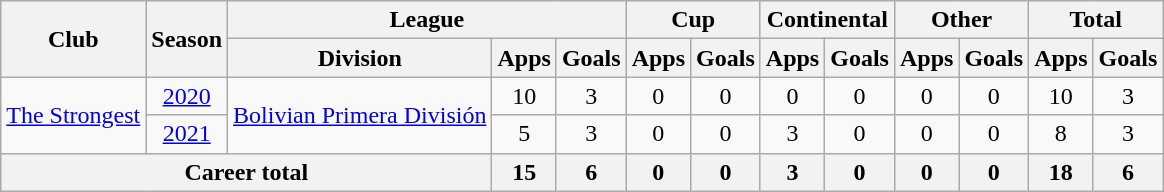<table class="wikitable" style="text-align: center">
<tr>
<th rowspan="2">Club</th>
<th rowspan="2">Season</th>
<th colspan="3">League</th>
<th colspan="2">Cup</th>
<th colspan="2">Continental</th>
<th colspan="2">Other</th>
<th colspan="2">Total</th>
</tr>
<tr>
<th>Division</th>
<th>Apps</th>
<th>Goals</th>
<th>Apps</th>
<th>Goals</th>
<th>Apps</th>
<th>Goals</th>
<th>Apps</th>
<th>Goals</th>
<th>Apps</th>
<th>Goals</th>
</tr>
<tr>
<td rowspan="2"><a href='#'>The Strongest</a></td>
<td><a href='#'>2020</a></td>
<td rowspan="2"><a href='#'>Bolivian Primera División</a></td>
<td>10</td>
<td>3</td>
<td>0</td>
<td>0</td>
<td>0</td>
<td>0</td>
<td>0</td>
<td>0</td>
<td>10</td>
<td>3</td>
</tr>
<tr>
<td><a href='#'>2021</a></td>
<td>5</td>
<td>3</td>
<td>0</td>
<td>0</td>
<td>3</td>
<td>0</td>
<td>0</td>
<td>0</td>
<td>8</td>
<td>3</td>
</tr>
<tr>
<th colspan="3"><strong>Career total</strong></th>
<th>15</th>
<th>6</th>
<th>0</th>
<th>0</th>
<th>3</th>
<th>0</th>
<th>0</th>
<th>0</th>
<th>18</th>
<th>6</th>
</tr>
</table>
